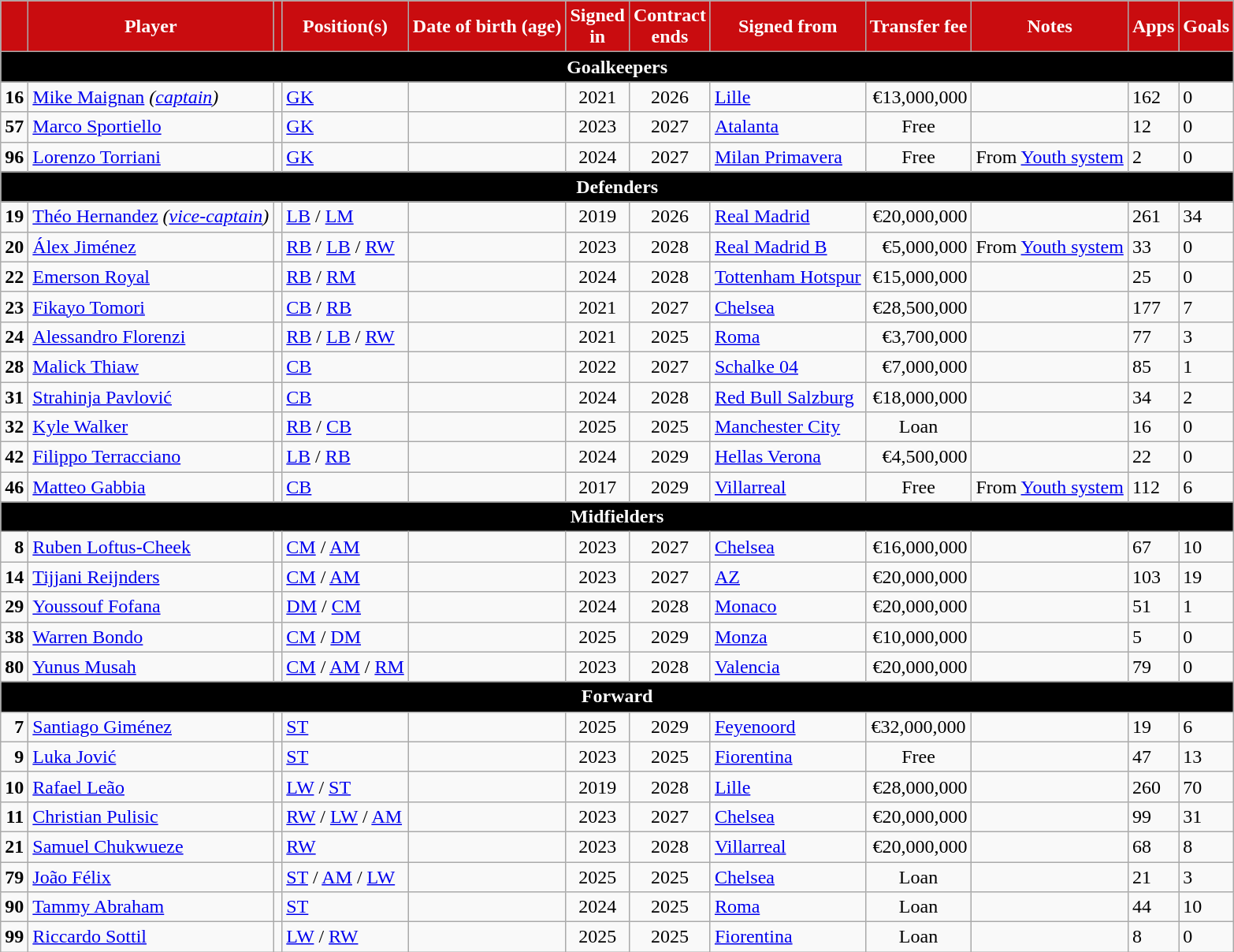<table class="wikitable sortable">
<tr>
<th style="background:#c90c0f; color:white; text-align:center"></th>
<th style="background:#c90c0f; color:white; text-align:center">Player</th>
<th style="background:#c90c0f; color:white; text-align:center"></th>
<th style="background:#c90c0f; color:white; text-align:center">Position(s)</th>
<th style="background:#c90c0f; color:white; text-align:center">Date of birth (age)</th>
<th style="background:#c90c0f; color:white; text-align:center;">Signed<br>in</th>
<th style="background:#c90c0f; color:white; text-align:center;">Contract<br>ends</th>
<th style="background:#c90c0f; color:white; text-align:center;">Signed from</th>
<th style="background:#c90c0f; color:white; text-align:center;">Transfer fee</th>
<th style="background:#c90c0f; color:white; text-align:center;">Notes</th>
<th style="background:#c90c0f; color:white; text-align:center;">Apps</th>
<th style="background:#c90c0f; color:white; text-align:center;">Goals</th>
</tr>
<tr>
<th colspan="12" style="background:#000; color:white; text-align:center;">Goalkeepers</th>
</tr>
<tr>
<td style="text-align:right"><strong>16</strong></td>
<td><a href='#'>Mike Maignan</a> <em>(<a href='#'>captain</a>)</em></td>
<td style="text-align:center"></td>
<td><a href='#'>GK</a></td>
<td style="text-align:right"></td>
<td style="text-align:center">2021</td>
<td style="text-align:center">2026</td>
<td style="text-align:left"> <a href='#'>Lille</a></td>
<td style="text-align:right">€13,000,000</td>
<td></td>
<td>162</td>
<td>0</td>
</tr>
<tr>
<td style="text-align:right"><strong>57</strong></td>
<td><a href='#'>Marco Sportiello</a></td>
<td style="text-align:center"></td>
<td><a href='#'>GK</a></td>
<td style="text-align:right"></td>
<td style="text-align:center">2023</td>
<td style="text-align:center">2027</td>
<td style="text-align:left"> <a href='#'>Atalanta</a></td>
<td style="text-align:center">Free</td>
<td></td>
<td>12</td>
<td>0</td>
</tr>
<tr>
<td style="text-align:right"><strong>96</strong></td>
<td><a href='#'>Lorenzo Torriani</a></td>
<td style="text-align:center"></td>
<td><a href='#'>GK</a></td>
<td style="text-align:right"></td>
<td style="text-align:center">2024</td>
<td style="text-align:center">2027</td>
<td style="text-align:left"> <a href='#'>Milan Primavera</a></td>
<td style="text-align:center">Free</td>
<td>From <a href='#'>Youth system</a></td>
<td>2</td>
<td>0</td>
</tr>
<tr>
<th colspan="13" style="background:#000; color:white; text-align:center;">Defenders</th>
</tr>
<tr>
<td style="text-align:right"><strong>19</strong></td>
<td><a href='#'>Théo Hernandez</a> <em>(<a href='#'>vice-captain</a>)</em></td>
<td style="text-align:center"></td>
<td><a href='#'>LB</a> / <a href='#'>LM</a></td>
<td style="text-align:right"></td>
<td style="text-align:center">2019</td>
<td style="text-align:center">2026</td>
<td style="text-align:left"> <a href='#'>Real Madrid</a></td>
<td style="text-align:right">€20,000,000</td>
<td></td>
<td>261</td>
<td>34</td>
</tr>
<tr>
<td style="text-align:right"><strong>20</strong></td>
<td><a href='#'>Álex Jiménez</a></td>
<td style="text-align:center"></td>
<td><a href='#'>RB</a> / <a href='#'>LB</a> / <a href='#'>RW</a></td>
<td style="text-align:right"></td>
<td style="text-align:center">2023</td>
<td style="text-align:center">2028</td>
<td style="text-align:left"> <a href='#'>Real Madrid B</a></td>
<td style="text-align:right">€5,000,000</td>
<td>From <a href='#'>Youth system</a></td>
<td>33</td>
<td>0</td>
</tr>
<tr>
<td style="text-align:right"><strong>22</strong></td>
<td><a href='#'>Emerson Royal</a></td>
<td style="text-align:center"></td>
<td><a href='#'>RB</a> / <a href='#'>RM</a></td>
<td style="text-align:right"></td>
<td style="text-align:center">2024</td>
<td style="text-align:center">2028</td>
<td style="text-align:left"> <a href='#'>Tottenham Hotspur</a></td>
<td style="text-align:right">€15,000,000</td>
<td></td>
<td>25</td>
<td>0</td>
</tr>
<tr>
<td style="text-align:right"><strong>23</strong></td>
<td><a href='#'>Fikayo Tomori</a></td>
<td style="text-align:center"></td>
<td><a href='#'>CB</a> / <a href='#'>RB</a></td>
<td style="text-align:right"></td>
<td style="text-align:center">2021</td>
<td style="text-align:center">2027</td>
<td style="text-align:left"> <a href='#'>Chelsea</a></td>
<td style="text-align:right">€28,500,000</td>
<td></td>
<td>177</td>
<td>7</td>
</tr>
<tr>
<td style="text-align:right"><strong>24</strong></td>
<td><a href='#'>Alessandro Florenzi</a></td>
<td style="text-align:center"></td>
<td><a href='#'>RB</a> / <a href='#'>LB</a> / <a href='#'>RW</a></td>
<td style="text-align:right"></td>
<td style="text-align:center">2021</td>
<td style="text-align:center">2025</td>
<td style="text-align:left"> <a href='#'>Roma</a></td>
<td style="text-align:right">€3,700,000</td>
<td></td>
<td>77</td>
<td>3</td>
</tr>
<tr>
<td style="text-align:right"><strong>28</strong></td>
<td><a href='#'>Malick Thiaw</a></td>
<td style="text-align:center"></td>
<td><a href='#'>CB</a></td>
<td style="text-align:right"></td>
<td style="text-align:center">2022</td>
<td style="text-align:center">2027</td>
<td style="text-align:left"> <a href='#'>Schalke 04</a></td>
<td style="text-align:right">€7,000,000</td>
<td></td>
<td>85</td>
<td>1</td>
</tr>
<tr>
<td style="text-align:right"><strong>31</strong></td>
<td><a href='#'>Strahinja Pavlović</a></td>
<td style="text-align:center"></td>
<td><a href='#'>CB</a></td>
<td style="text-align:right"></td>
<td style="text-align:center">2024</td>
<td style="text-align:center">2028</td>
<td style="text-align:left"> <a href='#'>Red Bull Salzburg</a></td>
<td style="text-align:right">€18,000,000</td>
<td></td>
<td>34</td>
<td>2</td>
</tr>
<tr>
<td style="text-align:right"><strong>32</strong></td>
<td><a href='#'>Kyle Walker</a></td>
<td style="text-align:center"></td>
<td><a href='#'>RB</a> / <a href='#'>CB</a></td>
<td style="text-align:right"></td>
<td style="text-align:center">2025</td>
<td style="text-align:center">2025</td>
<td style="text-align:left"> <a href='#'>Manchester City</a></td>
<td style="text-align:center">Loan</td>
<td></td>
<td>16</td>
<td>0</td>
</tr>
<tr>
<td style="text-align:right"><strong>42</strong></td>
<td><a href='#'>Filippo Terracciano</a></td>
<td style="text-align:center"></td>
<td><a href='#'>LB</a> / <a href='#'>RB</a></td>
<td style="text-align:right"></td>
<td style="text-align:center">2024</td>
<td style="text-align:center">2029</td>
<td style="text-align:left"> <a href='#'>Hellas Verona</a></td>
<td style="text-align:right">€4,500,000</td>
<td></td>
<td>22</td>
<td>0</td>
</tr>
<tr>
<td style="text-align:right"><strong>46</strong></td>
<td><a href='#'>Matteo Gabbia</a></td>
<td style="text-align:center"></td>
<td><a href='#'>CB</a></td>
<td style="text-align:right"></td>
<td style="text-align:center">2017</td>
<td style="text-align:center">2029</td>
<td style="text-align:left"> <a href='#'>Villarreal</a></td>
<td style="text-align:center">Free</td>
<td>From <a href='#'>Youth system</a></td>
<td>112</td>
<td>6</td>
</tr>
<tr>
<th colspan="12" style="background:#000; color:white; text-align:center;">Midfielders</th>
</tr>
<tr>
<td style="text-align:right"><strong>8</strong></td>
<td><a href='#'>Ruben Loftus-Cheek</a></td>
<td style="text-align:center"></td>
<td><a href='#'>CM</a> / <a href='#'>AM</a></td>
<td style="text-align:right"></td>
<td style="text-align:center">2023</td>
<td style="text-align:center">2027</td>
<td style="text-align:left"> <a href='#'>Chelsea</a></td>
<td style="text-align:right">€16,000,000</td>
<td></td>
<td>67</td>
<td>10</td>
</tr>
<tr>
<td style="text-align:right"><strong>14</strong></td>
<td><a href='#'>Tijjani Reijnders</a></td>
<td style="text-align:center"></td>
<td><a href='#'>CM</a> / <a href='#'>AM</a></td>
<td style="text-align:right"></td>
<td style="text-align:center">2023</td>
<td style="text-align:center">2027</td>
<td style="text-align:left"> <a href='#'>AZ</a></td>
<td style="text-align:right">€20,000,000</td>
<td></td>
<td>103</td>
<td>19</td>
</tr>
<tr>
<td style="text-align:right"><strong>29</strong></td>
<td><a href='#'>Youssouf Fofana</a></td>
<td style="text-align:center"></td>
<td><a href='#'>DM</a> / <a href='#'>CM</a></td>
<td style="text-align:right"></td>
<td style="text-align:center">2024</td>
<td style="text-align:center">2028</td>
<td style="text-align:left"> <a href='#'>Monaco</a></td>
<td style="text-align:right">€20,000,000</td>
<td></td>
<td>51</td>
<td>1</td>
</tr>
<tr>
<td style="text-align:right"><strong>38</strong></td>
<td><a href='#'>Warren Bondo</a></td>
<td style="text-align:center"></td>
<td><a href='#'>CM</a> / <a href='#'>DM</a></td>
<td style="text-align:right"></td>
<td style="text-align:center">2025</td>
<td style="text-align:center">2029</td>
<td style="text-align:left"> <a href='#'>Monza</a></td>
<td style="text-align:right">€10,000,000</td>
<td></td>
<td>5</td>
<td>0</td>
</tr>
<tr>
<td style="text-align:right"><strong>80</strong></td>
<td><a href='#'>Yunus Musah</a></td>
<td style="text-align:center"></td>
<td><a href='#'>CM</a> / <a href='#'>AM</a> / <a href='#'>RM</a></td>
<td style="text-align:right"></td>
<td style="text-align:center">2023</td>
<td style="text-align:center">2028</td>
<td style="text-align:left"> <a href='#'>Valencia</a></td>
<td style="text-align:right">€20,000,000</td>
<td></td>
<td>79</td>
<td>0</td>
</tr>
<tr>
<th colspan="13" style="background:#000; color:white; text-align:center;">Forward</th>
</tr>
<tr>
<td style="text-align:right"><strong>7</strong></td>
<td><a href='#'>Santiago Giménez</a></td>
<td style="text-align:center"></td>
<td><a href='#'>ST</a></td>
<td style="text-align:right"></td>
<td style="text-align:center">2025</td>
<td style="text-align:center">2029</td>
<td style="text-align:left"> <a href='#'>Feyenoord</a></td>
<td style="text-align:center">€32,000,000</td>
<td></td>
<td>19</td>
<td>6</td>
</tr>
<tr>
<td style="text-align:right"><strong>9</strong></td>
<td><a href='#'>Luka Jović</a></td>
<td style="text-align:center"></td>
<td><a href='#'>ST</a></td>
<td style="text-align:right"></td>
<td style="text-align:center">2023</td>
<td style="text-align:center">2025</td>
<td style="text-align:left"> <a href='#'>Fiorentina</a></td>
<td style="text-align:center">Free</td>
<td></td>
<td>47</td>
<td>13</td>
</tr>
<tr>
<td style="text-align:right"><strong>10</strong></td>
<td><a href='#'>Rafael Leão</a></td>
<td style="text-align:center"></td>
<td><a href='#'>LW</a> / <a href='#'>ST</a></td>
<td style="text-align:right"></td>
<td style="text-align:center">2019</td>
<td style="text-align:center">2028</td>
<td style="text-align:left"> <a href='#'>Lille</a></td>
<td style="text-align:right">€28,000,000</td>
<td></td>
<td>260</td>
<td>70</td>
</tr>
<tr>
<td style="text-align:right"><strong>11</strong></td>
<td><a href='#'>Christian Pulisic</a></td>
<td style="text-align:center"></td>
<td><a href='#'>RW</a> / <a href='#'>LW</a> / <a href='#'>AM</a></td>
<td style="text-align:right"></td>
<td style="text-align:center">2023</td>
<td style="text-align:center">2027</td>
<td style="text-align:left"> <a href='#'>Chelsea</a></td>
<td style="text-align:right">€20,000,000</td>
<td></td>
<td>99</td>
<td>31</td>
</tr>
<tr>
<td style="text-align:right"><strong>21</strong></td>
<td><a href='#'>Samuel Chukwueze</a></td>
<td style="text-align:center"></td>
<td><a href='#'>RW</a></td>
<td style="text-align:right"></td>
<td style="text-align:center">2023</td>
<td style="text-align:center">2028</td>
<td style="text-align:left"> <a href='#'>Villarreal</a></td>
<td style="text-align:right">€20,000,000</td>
<td></td>
<td>68</td>
<td>8</td>
</tr>
<tr>
<td style="text-align:right"><strong>79</strong></td>
<td><a href='#'>João Félix</a></td>
<td style="text-align:center"></td>
<td><a href='#'>ST</a> / <a href='#'>AM</a> / <a href='#'>LW</a></td>
<td style="text-align:right"></td>
<td style="text-align:center">2025</td>
<td style="text-align:center">2025</td>
<td style="text-align:left"> <a href='#'>Chelsea</a></td>
<td style="text-align:center">Loan</td>
<td></td>
<td>21</td>
<td>3</td>
</tr>
<tr>
<td style="text-align:right"><strong>90</strong></td>
<td><a href='#'>Tammy Abraham</a></td>
<td style="text-align:center"></td>
<td><a href='#'>ST</a></td>
<td style="text-align:right"></td>
<td style="text-align:center">2024</td>
<td style="text-align:center">2025</td>
<td style="text-align:left"> <a href='#'>Roma</a></td>
<td style="text-align:center">Loan</td>
<td></td>
<td>44</td>
<td>10</td>
</tr>
<tr>
<td style="text-align:right"><strong>99</strong></td>
<td><a href='#'>Riccardo Sottil</a></td>
<td style="text-align:center"></td>
<td><a href='#'>LW</a> / <a href='#'>RW</a></td>
<td style="text-align:right"></td>
<td style="text-align:center">2025</td>
<td style="text-align:center">2025</td>
<td style="text-align:left"> <a href='#'>Fiorentina</a></td>
<td style="text-align:center">Loan</td>
<td></td>
<td>8</td>
<td>0</td>
</tr>
</table>
